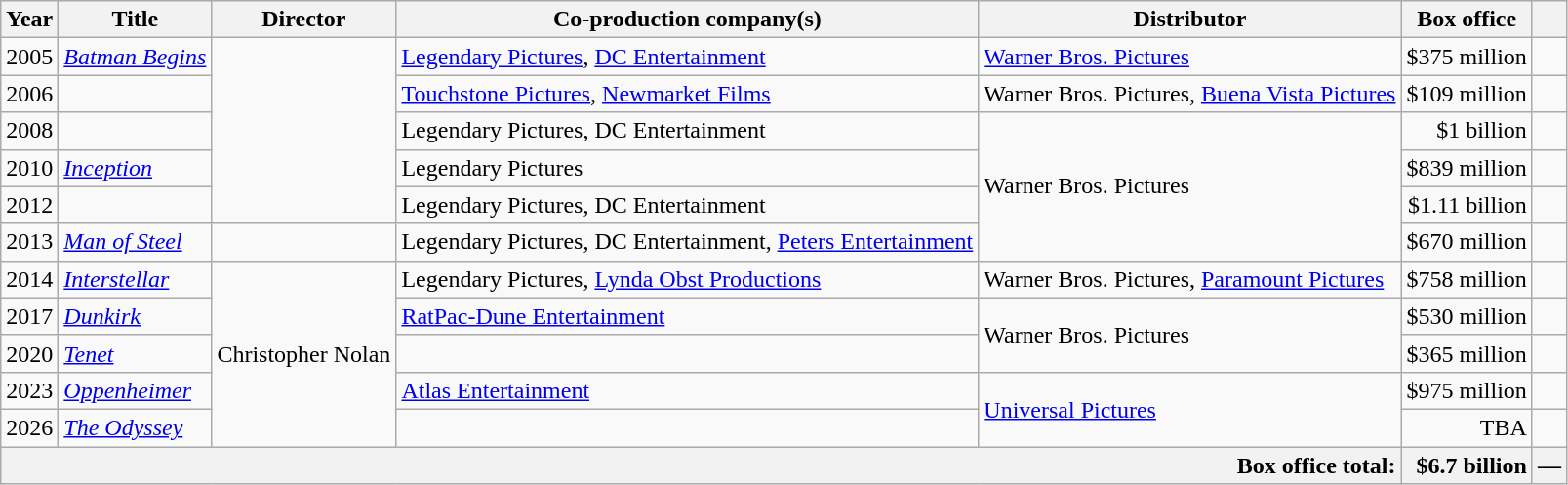<table class="wikitable sortable">
<tr>
<th>Year</th>
<th>Title</th>
<th>Director</th>
<th>Co-production company(s)</th>
<th>Distributor</th>
<th>Box office</th>
<th class="unsortable"></th>
</tr>
<tr>
<td>2005</td>
<td><em><a href='#'>Batman Begins</a></em></td>
<td rowspan="5"></td>
<td><a href='#'>Legendary Pictures</a>, <a href='#'>DC Entertainment</a></td>
<td><a href='#'>Warner Bros. Pictures</a></td>
<td style="text-align:right">$375 million</td>
<td style="text-align:center"></td>
</tr>
<tr>
<td>2006</td>
<td></td>
<td><a href='#'>Touchstone Pictures</a>, <a href='#'>Newmarket Films</a></td>
<td>Warner Bros. Pictures, <a href='#'>Buena Vista Pictures</a></td>
<td style="text-align:right">$109 million</td>
<td style="text-align:center"></td>
</tr>
<tr>
<td>2008</td>
<td></td>
<td>Legendary Pictures, DC Entertainment</td>
<td rowspan="4">Warner Bros. Pictures</td>
<td style="text-align:right">$1 billion</td>
<td style="text-align:center"></td>
</tr>
<tr>
<td>2010</td>
<td><em><a href='#'>Inception</a></em></td>
<td>Legendary Pictures</td>
<td style="text-align:right">$839 million</td>
<td style="text-align:center"></td>
</tr>
<tr>
<td>2012</td>
<td></td>
<td>Legendary Pictures, DC Entertainment</td>
<td style="text-align:right">$1.11 billion</td>
<td style="text-align:center"></td>
</tr>
<tr>
<td>2013</td>
<td><em><a href='#'>Man of Steel</a></em></td>
<td></td>
<td>Legendary Pictures, DC Entertainment, <a href='#'>Peters Entertainment</a></td>
<td style="text-align:right">$670 million</td>
<td style="text-align:center"></td>
</tr>
<tr>
<td>2014</td>
<td><em><a href='#'>Interstellar</a></em></td>
<td rowspan="5">Christopher Nolan</td>
<td>Legendary Pictures, <a href='#'>Lynda Obst Productions</a></td>
<td>Warner Bros. Pictures, <a href='#'>Paramount Pictures</a></td>
<td style="text-align:right">$758 million</td>
<td style="text-align:center"></td>
</tr>
<tr>
<td>2017</td>
<td><em><a href='#'>Dunkirk</a></em></td>
<td><a href='#'>RatPac-Dune Entertainment</a></td>
<td rowspan="2">Warner Bros. Pictures</td>
<td style="text-align:right">$530 million</td>
<td style="text-align:center"></td>
</tr>
<tr>
<td>2020</td>
<td><em><a href='#'>Tenet</a></em></td>
<td></td>
<td style="text-align:right">$365 million</td>
<td style="text-align:center"></td>
</tr>
<tr>
<td>2023</td>
<td><em><a href='#'>Oppenheimer</a></em></td>
<td><a href='#'>Atlas Entertainment</a></td>
<td rowspan="2"><a href='#'>Universal Pictures</a></td>
<td style="text-align:right">$975 million</td>
<td style="text-align:center"></td>
</tr>
<tr>
<td>2026</td>
<td><em><a href='#'>The Odyssey</a></em></td>
<td></td>
<td style="text-align:right">TBA</td>
<td style="text-align:center"></td>
</tr>
<tr class="sortbottom">
<td colspan="5" style="text-align:right; background:#F2F2F2"><strong>Box office total:</strong></td>
<td style="text-align:right; background:#F2F2F2"><strong>$6.7 billion</strong></td>
<td style="text-align:center; background:#F2F2F2"><strong>—</strong></td>
</tr>
</table>
